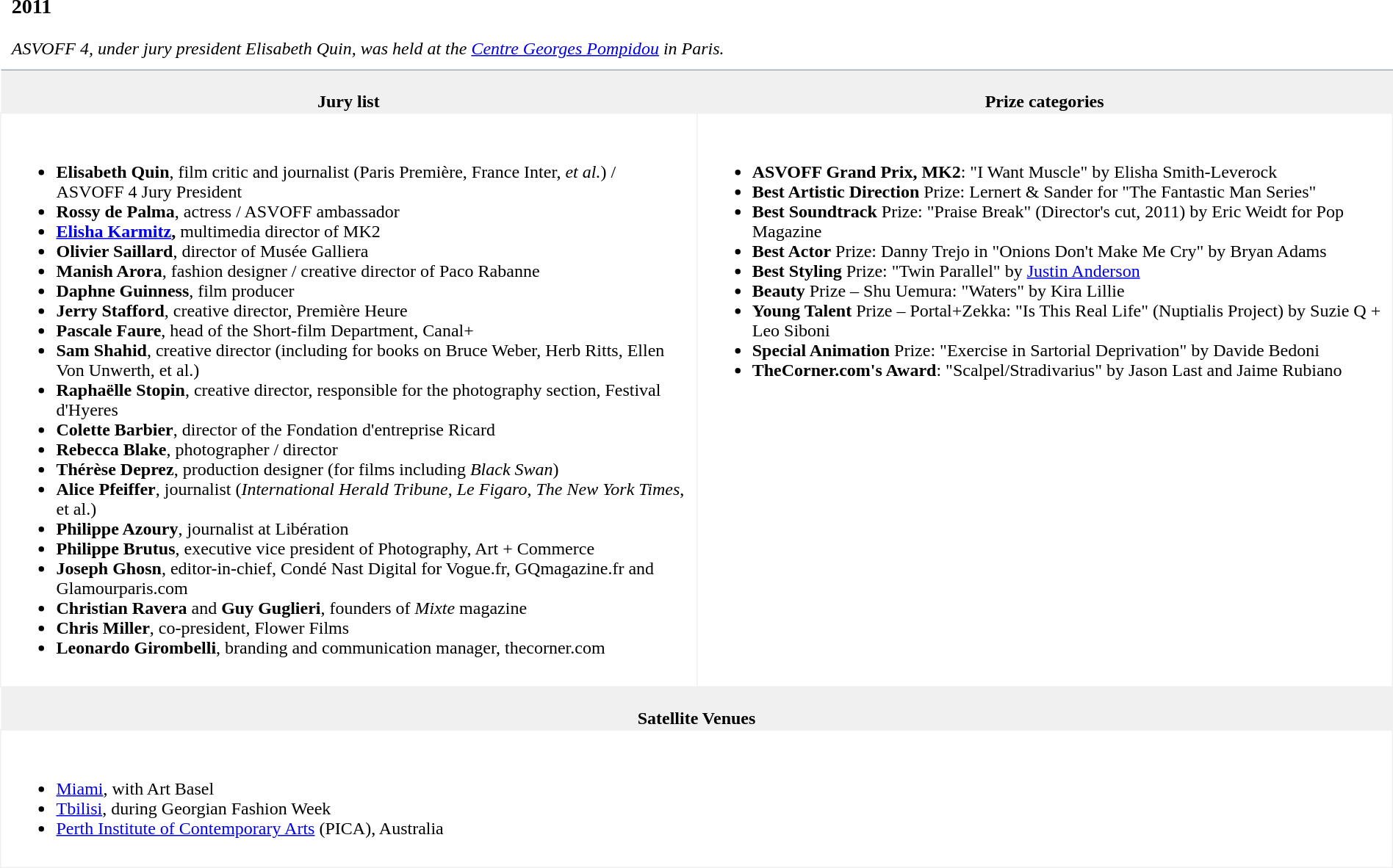<table style="border-collapse:collapse;width:100%;margin-bottom:25px;">
<tr>
<td colspan="2" style="padding:10px;vertical-align:top;border-bottom:1px solid #a2a9b1;"><br><h3>2011</h3><em>ASVOFF 4, under jury president Elisabeth Quin, was held at the <a href='#'>Centre Georges Pompidou</a> in Paris.</em></td>
</tr>
<tr>
<th style="text-align: center;width:50%;background-color:#f0f0f0;"><br><strong>Jury list</strong></th>
<th style="text-align: center;width:50%;background-color:#f0f0f0;"><br><strong>Prize categories</strong></th>
</tr>
<tr>
<td style="padding:10px;vertical-align:top;border:1px solid #f0f0f0;"><br><ul><li><strong>Elisabeth Quin</strong>, film critic and journalist (Paris Première, France Inter, <em>et al.</em>) / ASVOFF 4 Jury President</li><li><strong>Rossy de Palma</strong>, actress / ASVOFF ambassador</li><li><strong><a href='#'>Elisha Karmitz</a>,</strong> multimedia director of MK2</li><li><strong>Olivier Saillard</strong>, director of Musée Galliera</li><li><strong>Manish Arora</strong>, fashion designer / creative director of Paco Rabanne</li><li><strong>Daphne Guinness</strong>, film producer</li><li><strong>Jerry Stafford</strong>, creative director, Première Heure</li><li><strong>Pascale Faure</strong>, head of the Short-film Department, Canal+</li><li><strong>Sam Shahid</strong>, creative director (including for books on Bruce Weber, Herb Ritts, Ellen Von Unwerth, et al.)</li><li><strong>Raphaëlle Stopin</strong>, creative director, responsible for the photography section, Festival d'Hyeres</li><li><strong>Colette Barbier</strong>, director of the Fondation d'entreprise Ricard</li><li><strong>Rebecca Blake</strong>, photographer / director</li><li><strong>Thérèse Deprez</strong>, production designer (for films including <em>Black Swan</em>)</li><li><strong>Alice Pfeiffer</strong>, journalist (<em>International Herald Tribune</em>, <em>Le Figaro</em>, <em>The New York Times</em>, et al.)</li><li><strong>Philippe Azoury</strong>, journalist at Libération</li><li><strong>Philippe Brutus</strong>, executive vice president of Photography, Art + Commerce</li><li><strong>Joseph Ghosn</strong>, editor-in-chief, Condé Nast Digital for Vogue.fr, GQmagazine.fr and Glamourparis.com</li><li><strong>Christian Ravera</strong> and <strong>Guy Guglieri</strong>, founders of <em>Mixte</em> magazine</li><li><strong>Chris Miller</strong>, co-president, Flower Films</li><li><strong>Leonardo Girombelli</strong>, branding and communication manager, thecorner.com</li></ul></td>
<td style="padding:10px;vertical-align:top;border:1px solid #f0f0f0;"><br><ul><li><strong>ASVOFF Grand Prix,</strong> <strong>MK2</strong>: "I Want Muscle" by Elisha Smith-Leverock</li><li><strong>Best Artistic Direction</strong> Prize: Lernert & Sander for "The Fantastic Man Series"</li><li><strong>Best Soundtrack</strong> Prize: "Praise Break" (Director's cut, 2011) by Eric Weidt for Pop Magazine</li><li><strong>Best Actor</strong> Prize: Danny Trejo in "Onions Don't Make Me Cry" by Bryan Adams</li><li><strong>Best Styling</strong> Prize: "Twin Parallel" by <a href='#'>Justin Anderson</a></li><li><strong>Beauty</strong> Prize – Shu Uemura: "Waters" by Kira Lillie</li><li><strong>Young Talent</strong> Prize – Portal+Zekka: "Is This Real Life" (Nuptialis Project) by Suzie Q + Leo Siboni</li><li><strong>Special Animation</strong> Prize: "Exercise in Sartorial Deprivation" by Davide Bedoni</li><li><strong>TheCorner.com's Award</strong>: "Scalpel/Stradivarius" by Jason Last and Jaime Rubiano</li></ul></td>
</tr>
<tr>
<th colspan="2"  style="background-color:#f0f0f0;"><br><strong>Satellite Venues</strong></th>
</tr>
<tr>
<td colspan="2" style="padding:10px;vertical-align:top;border:1px solid #f0f0f0;"><br><ul><li><a href='#'>Miami</a>, with Art Basel</li><li><a href='#'>Tbilisi</a>, during Georgian Fashion Week</li><li><a href='#'>Perth Institute of Contemporary Arts</a> (PICA), Australia</li></ul></td>
</tr>
</table>
